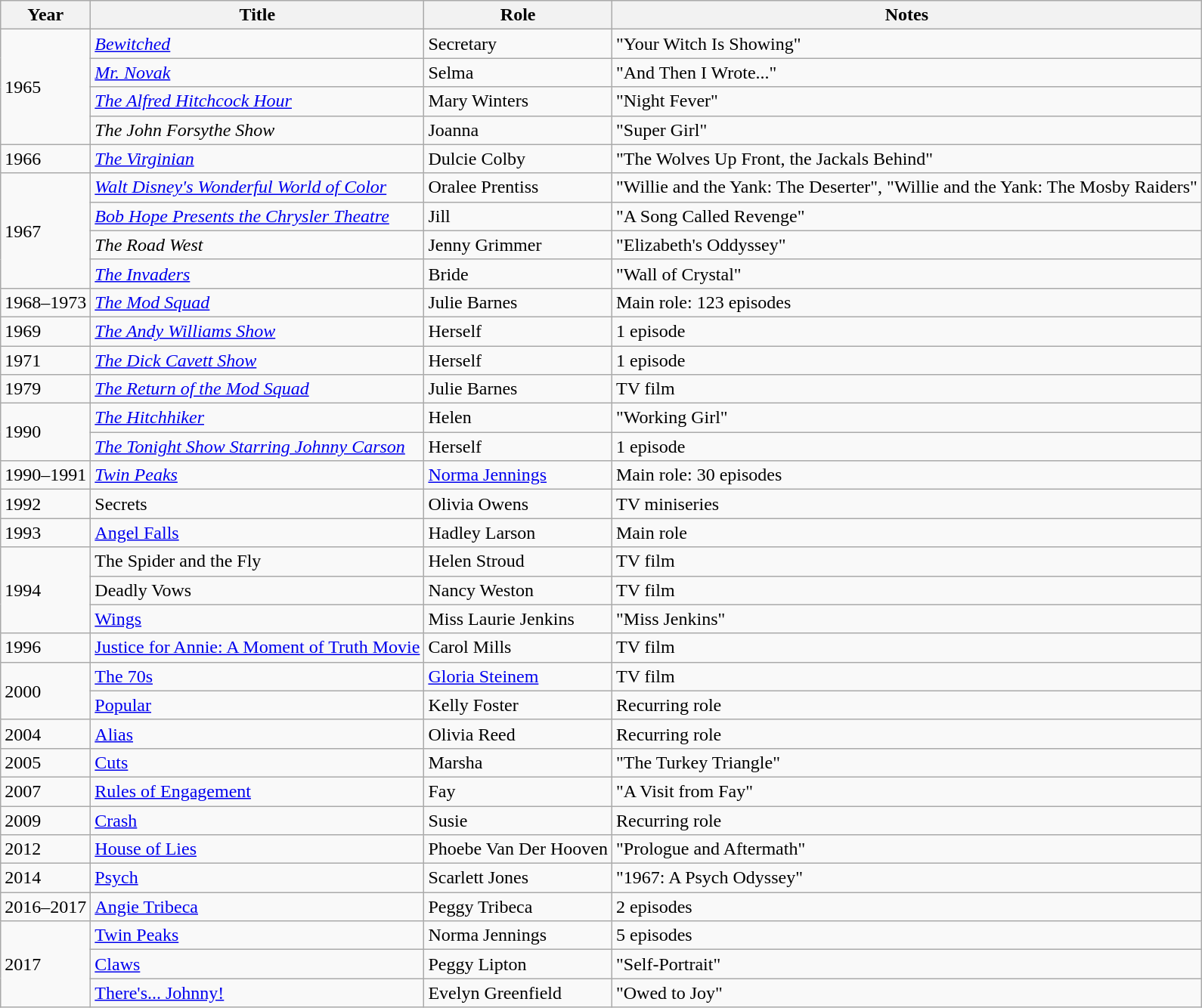<table class="wikitable sortable">
<tr>
<th>Year</th>
<th>Title</th>
<th>Role</th>
<th class="unsortable">Notes</th>
</tr>
<tr>
<td rowspan="4">1965</td>
<td><em><a href='#'>Bewitched</a></em></td>
<td>Secretary</td>
<td>"Your Witch Is Showing"</td>
</tr>
<tr>
<td><em><a href='#'>Mr. Novak</a></em></td>
<td>Selma</td>
<td>"And Then I Wrote..."</td>
</tr>
<tr>
<td><em><a href='#'>The Alfred Hitchcock Hour</a></em></td>
<td>Mary Winters</td>
<td>"Night Fever"</td>
</tr>
<tr>
<td><em>The John Forsythe Show</em></td>
<td>Joanna</td>
<td>"Super Girl"</td>
</tr>
<tr>
<td>1966</td>
<td><em><a href='#'>The Virginian</a></em></td>
<td>Dulcie Colby</td>
<td>"The Wolves Up Front, the Jackals Behind"</td>
</tr>
<tr>
<td rowspan="4">1967</td>
<td><em><a href='#'>Walt Disney's Wonderful World of Color</a></em></td>
<td>Oralee Prentiss</td>
<td>"Willie and the Yank: The Deserter", "Willie and the Yank: The Mosby Raiders"</td>
</tr>
<tr>
<td><em><a href='#'>Bob Hope Presents the Chrysler Theatre</a></em></td>
<td>Jill</td>
<td>"A Song Called Revenge"</td>
</tr>
<tr>
<td><em>The Road West</em></td>
<td>Jenny Grimmer</td>
<td>"Elizabeth's Oddyssey"</td>
</tr>
<tr>
<td><em><a href='#'>The Invaders</a></em></td>
<td>Bride</td>
<td>"Wall of Crystal"</td>
</tr>
<tr>
<td>1968–1973</td>
<td><em><a href='#'>The Mod Squad</a></em></td>
<td>Julie Barnes</td>
<td>Main role: 123 episodes</td>
</tr>
<tr>
<td>1969</td>
<td><em><a href='#'>The Andy Williams Show</a></em></td>
<td>Herself</td>
<td>1 episode</td>
</tr>
<tr>
<td>1971</td>
<td><em><a href='#'>The Dick Cavett Show</a></em></td>
<td>Herself</td>
<td>1 episode</td>
</tr>
<tr>
<td>1979</td>
<td><em><a href='#'>The Return of the Mod Squad</a></em></td>
<td>Julie Barnes</td>
<td>TV film</td>
</tr>
<tr>
<td rowspan="2">1990</td>
<td><em><a href='#'>The Hitchhiker</a></em></td>
<td>Helen</td>
<td>"Working Girl"</td>
</tr>
<tr>
<td><em><a href='#'>The Tonight Show Starring Johnny Carson</a></em></td>
<td>Herself</td>
<td>1 episode</td>
</tr>
<tr>
<td>1990–1991</td>
<td><em><a href='#'>Twin Peaks</a></em></td>
<td><a href='#'>Norma Jennings</a></td>
<td>Main role: 30 episodes</td>
</tr>
<tr>
<td>1992</td>
<td>Secrets<em></td>
<td>Olivia Owens</td>
<td>TV miniseries</td>
</tr>
<tr>
<td>1993</td>
<td></em><a href='#'>Angel Falls</a><em></td>
<td>Hadley Larson</td>
<td>Main role</td>
</tr>
<tr>
<td rowspan="3">1994</td>
<td></em>The Spider and the Fly<em></td>
<td>Helen Stroud</td>
<td>TV film</td>
</tr>
<tr>
<td></em>Deadly Vows<em></td>
<td>Nancy Weston</td>
<td>TV film</td>
</tr>
<tr>
<td></em><a href='#'>Wings</a><em></td>
<td>Miss Laurie Jenkins</td>
<td>"Miss Jenkins"</td>
</tr>
<tr>
<td>1996</td>
<td></em><a href='#'>Justice for Annie: A Moment of Truth Movie</a><em></td>
<td>Carol Mills</td>
<td>TV film</td>
</tr>
<tr>
<td rowspan="2">2000</td>
<td></em><a href='#'>The 70s</a><em></td>
<td><a href='#'>Gloria Steinem</a></td>
<td>TV film</td>
</tr>
<tr>
<td></em><a href='#'>Popular</a><em></td>
<td>Kelly Foster</td>
<td>Recurring role</td>
</tr>
<tr>
<td>2004</td>
<td></em><a href='#'>Alias</a><em></td>
<td>Olivia Reed</td>
<td>Recurring role</td>
</tr>
<tr>
<td>2005</td>
<td></em><a href='#'>Cuts</a><em></td>
<td>Marsha</td>
<td>"The Turkey Triangle"</td>
</tr>
<tr>
<td>2007</td>
<td></em><a href='#'>Rules of Engagement</a><em></td>
<td>Fay</td>
<td>"A Visit from Fay"</td>
</tr>
<tr>
<td>2009</td>
<td></em><a href='#'>Crash</a><em></td>
<td>Susie</td>
<td>Recurring role</td>
</tr>
<tr>
<td>2012</td>
<td></em><a href='#'>House of Lies</a><em></td>
<td>Phoebe Van Der Hooven</td>
<td>"Prologue and Aftermath"</td>
</tr>
<tr>
<td>2014</td>
<td></em><a href='#'>Psych</a><em></td>
<td>Scarlett Jones</td>
<td>"1967: A Psych Odyssey"</td>
</tr>
<tr>
<td>2016–2017</td>
<td></em><a href='#'>Angie Tribeca</a><em></td>
<td>Peggy Tribeca</td>
<td>2 episodes</td>
</tr>
<tr>
<td rowspan="3">2017</td>
<td></em><a href='#'>Twin Peaks</a><em></td>
<td>Norma Jennings</td>
<td>5 episodes</td>
</tr>
<tr>
<td></em><a href='#'>Claws</a><em></td>
<td>Peggy Lipton</td>
<td>"Self-Portrait"</td>
</tr>
<tr>
<td></em><a href='#'>There's... Johnny!</a><em></td>
<td>Evelyn Greenfield</td>
<td>"Owed to Joy"</td>
</tr>
</table>
